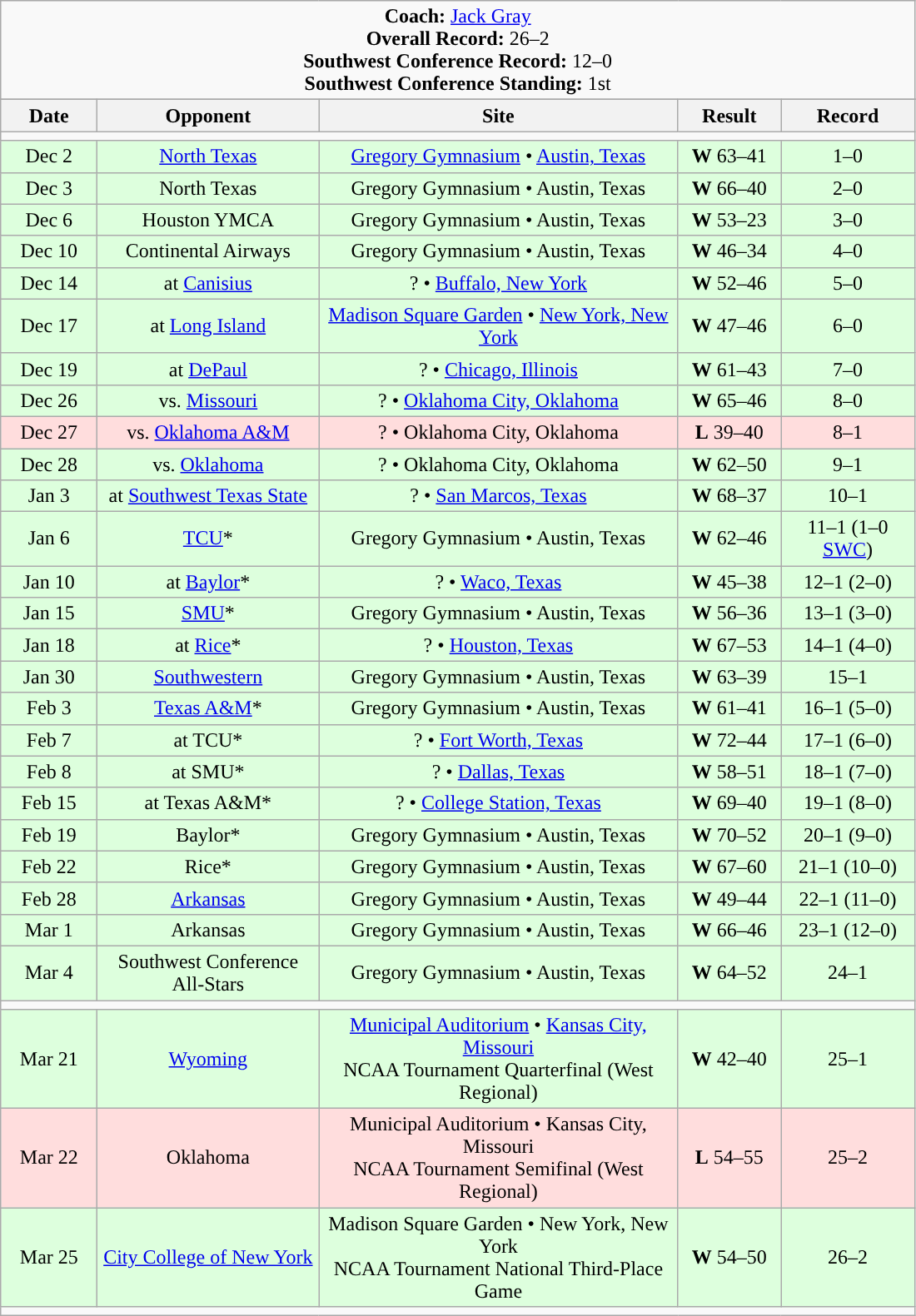<table class="wikitable" style="text-align:center">
<tr>
<td colspan=8  style="text-align:center"><strong>Coach:</strong> <a href='#'>Jack Gray</a><br><strong>Overall Record:</strong> 26–2<br><strong>Southwest Conference Record:</strong> 12–0<br><strong>Southwest Conference Standing:</strong> 1st</td>
</tr>
<tr>
</tr>
<tr>
<th style="width:70px;">Date</th>
<th style="width:170px;">Opponent</th>
<th style="width:280px;">Site</th>
<th style="width:75px;">Result</th>
<th style="width:100px;">Record</th>
</tr>
<tr>
<td colspan="8"></td>
</tr>
<tr style="background: #ddffdd;">
<td>Dec 2</td>
<td><a href='#'>North Texas</a></td>
<td><a href='#'>Gregory Gymnasium</a> • <a href='#'>Austin, Texas</a></td>
<td><strong>W</strong> 63–41</td>
<td>1–0</td>
</tr>
<tr style="background: #ddffdd;">
<td>Dec 3</td>
<td>North Texas</td>
<td>Gregory Gymnasium • Austin, Texas</td>
<td><strong>W</strong> 66–40</td>
<td>2–0</td>
</tr>
<tr style="background: #ddffdd;">
<td>Dec 6</td>
<td>Houston YMCA</td>
<td>Gregory Gymnasium • Austin, Texas</td>
<td><strong>W</strong> 53–23</td>
<td>3–0</td>
</tr>
<tr style="background: #ddffdd;">
<td>Dec 10</td>
<td>Continental Airways</td>
<td>Gregory Gymnasium • Austin, Texas</td>
<td><strong>W</strong> 46–34</td>
<td>4–0</td>
</tr>
<tr style="background: #ddffdd;">
<td>Dec 14</td>
<td>at <a href='#'>Canisius</a></td>
<td>? • <a href='#'>Buffalo, New York</a></td>
<td><strong>W</strong> 52–46</td>
<td>5–0</td>
</tr>
<tr style="background: #ddffdd;">
<td>Dec 17</td>
<td>at <a href='#'>Long Island</a></td>
<td><a href='#'>Madison Square Garden</a> • <a href='#'>New York, New York</a></td>
<td><strong>W</strong> 47–46</td>
<td>6–0</td>
</tr>
<tr style="background: #ddffdd;">
<td>Dec 19</td>
<td>at <a href='#'>DePaul</a></td>
<td>? • <a href='#'>Chicago, Illinois</a></td>
<td><strong>W</strong> 61–43</td>
<td>7–0</td>
</tr>
<tr style="background: #ddffdd;">
<td>Dec 26</td>
<td>vs. <a href='#'>Missouri</a></td>
<td>? • <a href='#'>Oklahoma City, Oklahoma</a></td>
<td><strong>W</strong> 65–46</td>
<td>8–0</td>
</tr>
<tr style="background: #ffdddd;">
<td>Dec 27</td>
<td>vs. <a href='#'>Oklahoma A&M</a></td>
<td>? • Oklahoma City, Oklahoma</td>
<td><strong>L</strong> 39–40</td>
<td>8–1</td>
</tr>
<tr style="background: #ddffdd;">
<td>Dec 28</td>
<td>vs. <a href='#'>Oklahoma</a></td>
<td>? • Oklahoma City, Oklahoma</td>
<td><strong>W</strong> 62–50</td>
<td>9–1</td>
</tr>
<tr style="background: #ddffdd;">
<td>Jan 3</td>
<td>at <a href='#'>Southwest Texas State</a></td>
<td>? • <a href='#'>San Marcos, Texas</a></td>
<td><strong>W</strong> 68–37</td>
<td>10–1</td>
</tr>
<tr style="background: #ddffdd;">
<td>Jan 6</td>
<td><a href='#'>TCU</a>*</td>
<td>Gregory Gymnasium • Austin, Texas</td>
<td><strong>W</strong> 62–46</td>
<td>11–1 (1–0 <a href='#'>SWC</a>)</td>
</tr>
<tr style="background: #ddffdd;">
<td>Jan 10</td>
<td>at <a href='#'>Baylor</a>*</td>
<td>? • <a href='#'>Waco, Texas</a></td>
<td><strong>W</strong> 45–38</td>
<td>12–1 (2–0)</td>
</tr>
<tr style="background: #ddffdd;">
<td>Jan 15</td>
<td><a href='#'>SMU</a>*</td>
<td>Gregory Gymnasium • Austin, Texas</td>
<td><strong>W</strong> 56–36</td>
<td>13–1 (3–0)</td>
</tr>
<tr style="background: #ddffdd;">
<td>Jan 18</td>
<td>at <a href='#'>Rice</a>*</td>
<td>? • <a href='#'>Houston, Texas</a></td>
<td><strong>W</strong> 67–53</td>
<td>14–1 (4–0)</td>
</tr>
<tr style="background: #ddffdd;">
<td>Jan 30</td>
<td><a href='#'>Southwestern</a></td>
<td>Gregory Gymnasium • Austin, Texas</td>
<td><strong>W</strong> 63–39</td>
<td>15–1</td>
</tr>
<tr style="background: #ddffdd;">
<td>Feb 3</td>
<td><a href='#'>Texas A&M</a>*</td>
<td>Gregory Gymnasium • Austin, Texas</td>
<td><strong>W</strong> 61–41</td>
<td>16–1 (5–0)</td>
</tr>
<tr style="background: #ddffdd;">
<td>Feb 7</td>
<td>at TCU*</td>
<td>? • <a href='#'>Fort Worth, Texas</a></td>
<td><strong>W</strong> 72–44</td>
<td>17–1 (6–0)</td>
</tr>
<tr style="background: #ddffdd;">
<td>Feb 8</td>
<td>at SMU*</td>
<td>? • <a href='#'>Dallas, Texas</a></td>
<td><strong>W</strong> 58–51</td>
<td>18–1 (7–0)</td>
</tr>
<tr style="background: #ddffdd;">
<td>Feb 15</td>
<td>at Texas A&M*</td>
<td>? • <a href='#'>College Station, Texas</a></td>
<td><strong>W</strong> 69–40</td>
<td>19–1 (8–0)</td>
</tr>
<tr style="background: #ddffdd;">
<td>Feb 19</td>
<td>Baylor*</td>
<td>Gregory Gymnasium • Austin, Texas</td>
<td><strong>W</strong> 70–52</td>
<td>20–1 (9–0)</td>
</tr>
<tr style="background: #ddffdd;">
<td>Feb 22</td>
<td>Rice*</td>
<td>Gregory Gymnasium • Austin, Texas</td>
<td><strong>W</strong> 67–60</td>
<td>21–1 (10–0)</td>
</tr>
<tr style="background: #ddffdd;">
<td>Feb 28</td>
<td><a href='#'>Arkansas</a></td>
<td>Gregory Gymnasium • Austin, Texas</td>
<td><strong>W</strong> 49–44</td>
<td>22–1 (11–0)</td>
</tr>
<tr style="background: #ddffdd;">
<td>Mar 1</td>
<td>Arkansas</td>
<td>Gregory Gymnasium • Austin, Texas</td>
<td><strong>W</strong> 66–46</td>
<td>23–1 (12–0)</td>
</tr>
<tr style="background: #ddffdd;">
<td>Mar 4</td>
<td>Southwest Conference All-Stars</td>
<td>Gregory Gymnasium • Austin, Texas</td>
<td><strong>W</strong> 64–52</td>
<td>24–1</td>
</tr>
<tr>
<td colspan="8"></td>
</tr>
<tr style="background: #ddffdd;">
<td>Mar 21</td>
<td><a href='#'>Wyoming</a></td>
<td><a href='#'>Municipal Auditorium</a> • <a href='#'>Kansas City, Missouri</a><br>NCAA Tournament Quarterfinal (West Regional)</td>
<td><strong>W</strong> 42–40</td>
<td>25–1</td>
</tr>
<tr style="background: #ffdddd;">
<td>Mar 22</td>
<td>Oklahoma</td>
<td>Municipal Auditorium • Kansas City, Missouri<br>NCAA Tournament Semifinal (West Regional)</td>
<td><strong>L</strong> 54–55</td>
<td>25–2</td>
</tr>
<tr style="background: #ddffdd;">
<td>Mar 25</td>
<td><a href='#'>City College of New York</a></td>
<td>Madison Square Garden • New York, New York<br>NCAA Tournament National Third-Place Game</td>
<td><strong>W</strong> 54–50</td>
<td>26–2</td>
</tr>
<tr>
<td colspan=8></td>
</tr>
</table>
